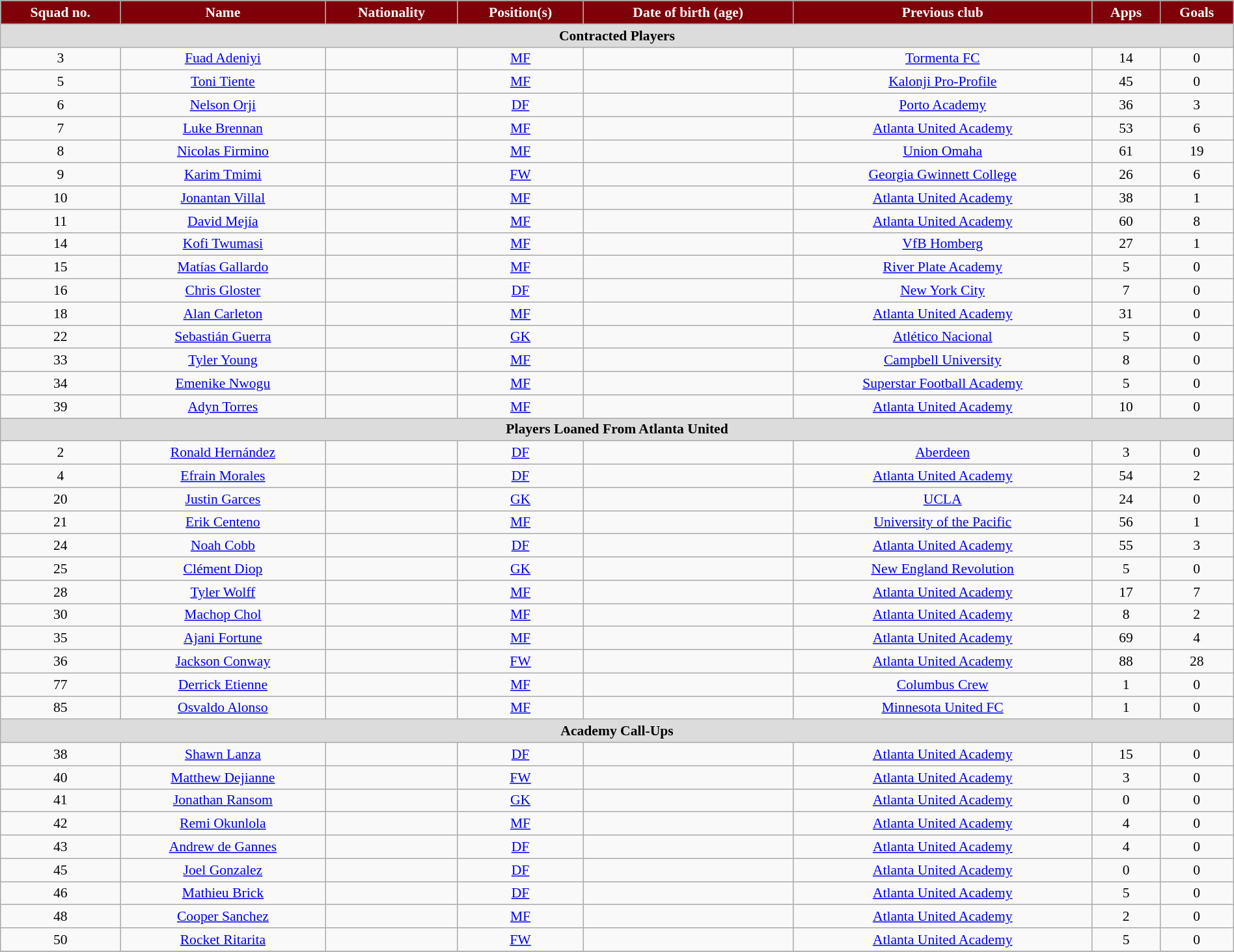<table class="wikitable" style="text-align:center; font-size:90%; width:100%;">
<tr>
<th style="background:#80000a; color:#fff; text-align:center;">Squad no.</th>
<th style="background:#80000a; color:#fff; text-align:center;">Name</th>
<th style="background:#80000a; color:#fff; text-align:center;">Nationality</th>
<th style="background:#80000a; color:#fff; text-align:center;">Position(s)</th>
<th style="background:#80000a; color:#fff; text-align:center;">Date of birth (age)</th>
<th style="background:#80000a; color:#fff; text-align:center;">Previous club</th>
<th style="background:#80000a; color:#fff; text-align:center;">Apps</th>
<th style="background:#80000a; color:#fff; text-align:center;">Goals</th>
</tr>
<tr>
<th colspan="8" style="background:#dcdcdc; text-align:center;">Contracted Players</th>
</tr>
<tr>
<td>3</td>
<td><a href='#'>Fuad Adeniyi</a></td>
<td></td>
<td><a href='#'>MF</a></td>
<td></td>
<td> <a href='#'>Tormenta FC</a></td>
<td>14</td>
<td>0</td>
</tr>
<tr>
<td>5</td>
<td><a href='#'>Toni Tiente</a></td>
<td></td>
<td><a href='#'>MF</a></td>
<td></td>
<td> <a href='#'>Kalonji Pro-Profile</a></td>
<td>45</td>
<td>0</td>
</tr>
<tr>
<td>6</td>
<td><a href='#'>Nelson Orji</a></td>
<td></td>
<td><a href='#'>DF</a></td>
<td></td>
<td> <a href='#'>Porto Academy</a></td>
<td>36</td>
<td>3</td>
</tr>
<tr>
<td>7</td>
<td><a href='#'>Luke Brennan</a></td>
<td></td>
<td><a href='#'>MF</a></td>
<td></td>
<td> <a href='#'>Atlanta United Academy</a></td>
<td>53</td>
<td>6</td>
</tr>
<tr>
<td>8</td>
<td><a href='#'>Nicolas Firmino</a></td>
<td></td>
<td><a href='#'>MF</a></td>
<td></td>
<td> <a href='#'>Union Omaha</a></td>
<td>61</td>
<td>19</td>
</tr>
<tr>
<td>9</td>
<td><a href='#'>Karim Tmimi</a></td>
<td></td>
<td><a href='#'>FW</a></td>
<td></td>
<td> <a href='#'>Georgia Gwinnett College</a></td>
<td>26</td>
<td>6</td>
</tr>
<tr>
<td>10</td>
<td><a href='#'>Jonantan Villal</a></td>
<td></td>
<td><a href='#'>MF</a></td>
<td></td>
<td> <a href='#'>Atlanta United Academy</a></td>
<td>38</td>
<td>1</td>
</tr>
<tr>
<td>11</td>
<td><a href='#'>David Mejía</a></td>
<td></td>
<td><a href='#'>MF</a></td>
<td></td>
<td> <a href='#'>Atlanta United Academy</a></td>
<td>60</td>
<td>8</td>
</tr>
<tr>
<td>14</td>
<td><a href='#'>Kofi Twumasi</a></td>
<td></td>
<td><a href='#'>MF</a></td>
<td></td>
<td> <a href='#'>VfB Homberg</a></td>
<td>27</td>
<td>1</td>
</tr>
<tr>
<td>15</td>
<td><a href='#'>Matías Gallardo</a></td>
<td></td>
<td><a href='#'>MF</a></td>
<td></td>
<td> <a href='#'>River Plate Academy</a></td>
<td>5</td>
<td>0</td>
</tr>
<tr>
<td>16</td>
<td><a href='#'>Chris Gloster</a></td>
<td></td>
<td><a href='#'>DF</a></td>
<td></td>
<td> <a href='#'>New York City</a></td>
<td>7</td>
<td>0</td>
</tr>
<tr>
<td>18</td>
<td><a href='#'>Alan Carleton</a></td>
<td></td>
<td><a href='#'>MF</a></td>
<td></td>
<td> <a href='#'>Atlanta United Academy</a></td>
<td>31</td>
<td>0</td>
</tr>
<tr>
<td>22</td>
<td><a href='#'>Sebastián Guerra</a></td>
<td></td>
<td><a href='#'>GK</a></td>
<td></td>
<td> <a href='#'>Atlético Nacional</a></td>
<td>5</td>
<td>0</td>
</tr>
<tr>
<td>33</td>
<td><a href='#'>Tyler Young</a></td>
<td></td>
<td><a href='#'>MF</a></td>
<td></td>
<td> <a href='#'>Campbell University</a></td>
<td>8</td>
<td>0</td>
</tr>
<tr>
<td>34</td>
<td><a href='#'>Emenike Nwogu</a></td>
<td></td>
<td><a href='#'>MF</a></td>
<td></td>
<td> <a href='#'>Superstar Football Academy</a></td>
<td>5</td>
<td>0</td>
</tr>
<tr>
<td>39</td>
<td><a href='#'>Adyn Torres</a></td>
<td></td>
<td><a href='#'>MF</a></td>
<td></td>
<td> <a href='#'>Atlanta United Academy</a></td>
<td>10</td>
<td>0</td>
</tr>
<tr>
<th colspan="8" style="background:#dcdcdc; text-align:center;">Players Loaned From Atlanta United</th>
</tr>
<tr>
<td>2</td>
<td><a href='#'>Ronald Hernández</a></td>
<td></td>
<td><a href='#'>DF</a></td>
<td></td>
<td> <a href='#'>Aberdeen</a></td>
<td>3</td>
<td>0</td>
</tr>
<tr>
<td>4</td>
<td><a href='#'>Efrain Morales</a></td>
<td></td>
<td><a href='#'>DF</a></td>
<td></td>
<td> <a href='#'>Atlanta United Academy</a></td>
<td>54</td>
<td>2</td>
</tr>
<tr>
<td>20</td>
<td><a href='#'>Justin Garces</a></td>
<td></td>
<td><a href='#'>GK</a></td>
<td></td>
<td> <a href='#'>UCLA</a></td>
<td>24</td>
<td>0</td>
</tr>
<tr>
<td>21</td>
<td><a href='#'>Erik Centeno</a></td>
<td></td>
<td><a href='#'>MF</a></td>
<td></td>
<td> <a href='#'>University of the Pacific</a></td>
<td>56</td>
<td>1</td>
</tr>
<tr>
<td>24</td>
<td><a href='#'>Noah Cobb</a></td>
<td></td>
<td><a href='#'>DF</a></td>
<td></td>
<td> <a href='#'>Atlanta United Academy</a></td>
<td>55</td>
<td>3</td>
</tr>
<tr>
<td>25</td>
<td><a href='#'>Clément Diop</a></td>
<td></td>
<td><a href='#'>GK</a></td>
<td></td>
<td> <a href='#'>New England Revolution</a></td>
<td>5</td>
<td>0</td>
</tr>
<tr>
<td>28</td>
<td><a href='#'>Tyler Wolff</a></td>
<td></td>
<td><a href='#'>MF</a></td>
<td></td>
<td> <a href='#'>Atlanta United Academy</a></td>
<td>17</td>
<td>7</td>
</tr>
<tr>
<td>30</td>
<td><a href='#'>Machop Chol</a></td>
<td></td>
<td><a href='#'>MF</a></td>
<td></td>
<td> <a href='#'>Atlanta United Academy</a></td>
<td>8</td>
<td>2</td>
</tr>
<tr>
<td>35</td>
<td><a href='#'>Ajani Fortune</a></td>
<td></td>
<td><a href='#'>MF</a></td>
<td></td>
<td> <a href='#'>Atlanta United Academy</a></td>
<td>69</td>
<td>4</td>
</tr>
<tr>
<td>36</td>
<td><a href='#'>Jackson Conway</a></td>
<td></td>
<td><a href='#'>FW</a></td>
<td></td>
<td> <a href='#'>Atlanta United Academy</a></td>
<td>88</td>
<td>28</td>
</tr>
<tr>
<td>77</td>
<td><a href='#'>Derrick Etienne</a></td>
<td></td>
<td><a href='#'>MF</a></td>
<td></td>
<td> <a href='#'>Columbus Crew</a></td>
<td>1</td>
<td>0</td>
</tr>
<tr>
<td>85</td>
<td><a href='#'>Osvaldo Alonso</a></td>
<td></td>
<td><a href='#'>MF</a></td>
<td></td>
<td> <a href='#'>Minnesota United FC</a></td>
<td>1</td>
<td>0</td>
</tr>
<tr>
<th colspan="8" style="background:#dcdcdc; text-align:center;">Academy Call-Ups</th>
</tr>
<tr>
<td>38</td>
<td><a href='#'>Shawn Lanza</a></td>
<td></td>
<td><a href='#'>DF</a></td>
<td></td>
<td> <a href='#'>Atlanta United Academy</a></td>
<td>15</td>
<td>0</td>
</tr>
<tr>
<td>40</td>
<td><a href='#'>Matthew Dejianne</a></td>
<td></td>
<td><a href='#'>FW</a></td>
<td></td>
<td> <a href='#'>Atlanta United Academy</a></td>
<td>3</td>
<td>0</td>
</tr>
<tr>
<td>41</td>
<td><a href='#'>Jonathan Ransom</a></td>
<td></td>
<td><a href='#'>GK</a></td>
<td></td>
<td> <a href='#'>Atlanta United Academy</a></td>
<td>0</td>
<td>0</td>
</tr>
<tr>
<td>42</td>
<td><a href='#'>Remi Okunlola</a></td>
<td></td>
<td><a href='#'>MF</a></td>
<td></td>
<td> <a href='#'>Atlanta United Academy</a></td>
<td>4</td>
<td>0</td>
</tr>
<tr>
<td>43</td>
<td><a href='#'>Andrew de Gannes</a></td>
<td></td>
<td><a href='#'>DF</a></td>
<td></td>
<td> <a href='#'>Atlanta United Academy</a></td>
<td>4</td>
<td>0</td>
</tr>
<tr>
<td>45</td>
<td><a href='#'>Joel Gonzalez</a></td>
<td></td>
<td><a href='#'>DF</a></td>
<td></td>
<td> <a href='#'>Atlanta United Academy</a></td>
<td>0</td>
<td>0</td>
</tr>
<tr>
<td>46</td>
<td><a href='#'>Mathieu Brick</a></td>
<td></td>
<td><a href='#'>DF</a></td>
<td></td>
<td> <a href='#'>Atlanta United Academy</a></td>
<td>5</td>
<td>0</td>
</tr>
<tr>
<td>48</td>
<td><a href='#'>Cooper Sanchez</a></td>
<td></td>
<td><a href='#'>MF</a></td>
<td></td>
<td> <a href='#'>Atlanta United Academy</a></td>
<td>2</td>
<td>0</td>
</tr>
<tr>
<td>50</td>
<td><a href='#'>Rocket Ritarita</a></td>
<td></td>
<td><a href='#'>FW</a></td>
<td></td>
<td> <a href='#'>Atlanta United Academy</a></td>
<td>5</td>
<td>0</td>
</tr>
<tr>
</tr>
</table>
